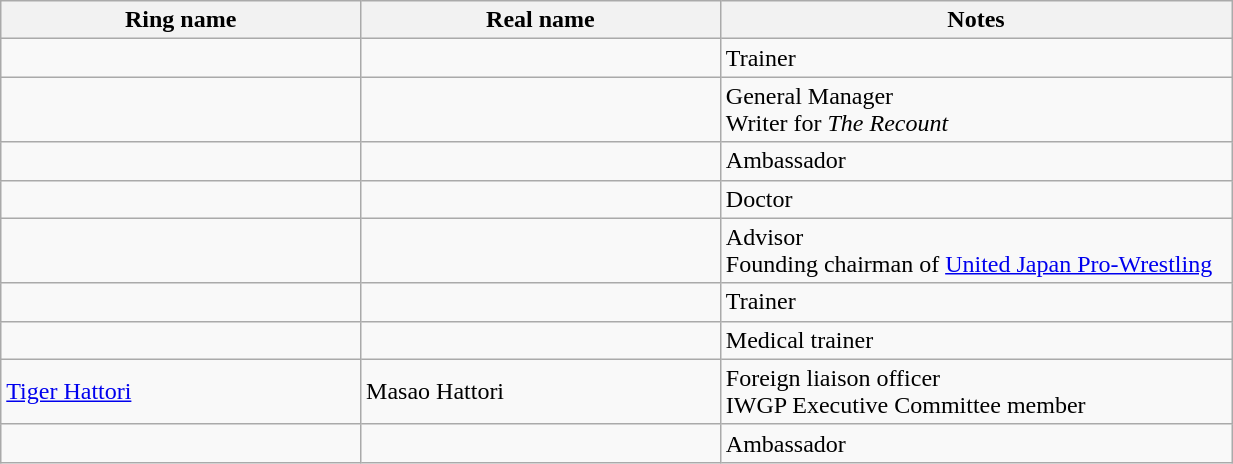<table class="wikitable sortable" width="65%;">
<tr>
<th width="19%">Ring name</th>
<th width="19%">Real name</th>
<th width="27%">Notes</th>
</tr>
<tr>
<td></td>
<td></td>
<td>Trainer</td>
</tr>
<tr>
<td></td>
<td></td>
<td>General Manager<br>Writer for <em>The Recount</em></td>
</tr>
<tr>
<td></td>
<td></td>
<td>Ambassador</td>
</tr>
<tr>
<td></td>
<td></td>
<td>Doctor</td>
</tr>
<tr>
<td></td>
<td></td>
<td>Advisor<br>Founding chairman of <a href='#'>United Japan Pro-Wrestling</a></td>
</tr>
<tr>
<td></td>
<td></td>
<td>Trainer</td>
</tr>
<tr>
<td></td>
<td></td>
<td>Medical trainer</td>
</tr>
<tr>
<td><a href='#'>Tiger Hattori</a></td>
<td>Masao Hattori</td>
<td>Foreign liaison officer<br>IWGP Executive Committee member</td>
</tr>
<tr>
<td></td>
<td></td>
<td>Ambassador</td>
</tr>
</table>
